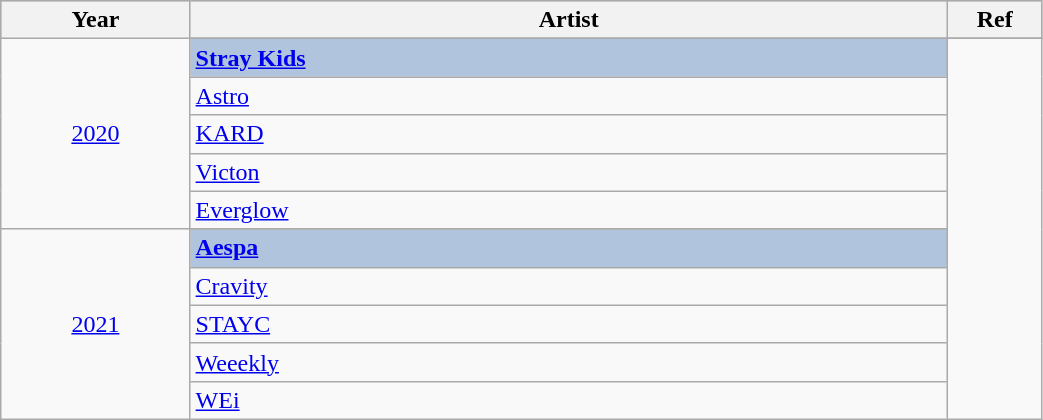<table class="wikitable" style="width:55%;">
<tr style="background:#bebebe;">
<th style="width:10%;">Year</th>
<th style="width:40%;">Artist</th>
<th style="width:5%;">Ref</th>
</tr>
<tr>
<td rowspan="6" align="center"><a href='#'>2020</a></td>
</tr>
<tr>
<td style="background:#B0C4DE"><strong><a href='#'>Stray Kids</a> </strong></td>
<td rowspan="12" align="center"></td>
</tr>
<tr>
<td><a href='#'>Astro</a></td>
</tr>
<tr>
<td><a href='#'>KARD</a></td>
</tr>
<tr>
<td><a href='#'>Victon</a></td>
</tr>
<tr>
<td><a href='#'>Everglow</a></td>
</tr>
<tr>
<td rowspan="6" align="center"><a href='#'>2021</a></td>
</tr>
<tr>
<td style="background:#B0C4DE"><strong><a href='#'>Aespa</a></strong></td>
</tr>
<tr>
<td><a href='#'>Cravity</a></td>
</tr>
<tr>
<td><a href='#'>STAYC</a></td>
</tr>
<tr>
<td><a href='#'>Weeekly</a></td>
</tr>
<tr>
<td><a href='#'>WEi</a></td>
</tr>
</table>
